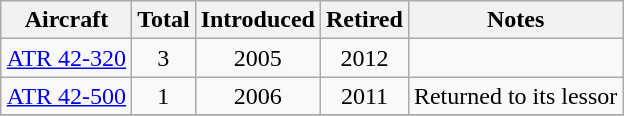<table class="wikitable" style="margin:0.5em auto; text-align:center">
<tr>
<th>Aircraft</th>
<th>Total</th>
<th>Introduced</th>
<th>Retired</th>
<th>Notes</th>
</tr>
<tr>
<td><a href='#'>ATR 42-320</a></td>
<td>3</td>
<td>2005</td>
<td>2012</td>
<td></td>
</tr>
<tr>
<td><a href='#'>ATR 42-500</a></td>
<td>1</td>
<td>2006</td>
<td>2011</td>
<td>Returned to its lessor</td>
</tr>
<tr>
</tr>
</table>
